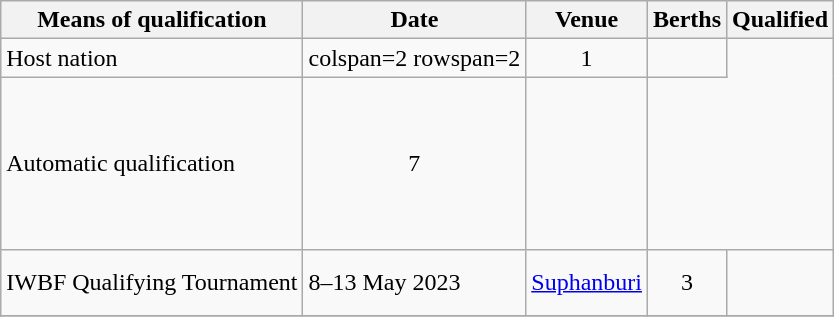<table class="wikitable">
<tr>
<th>Means of qualification</th>
<th>Date</th>
<th>Venue</th>
<th>Berths</th>
<th>Qualified</th>
</tr>
<tr>
<td>Host nation</td>
<td>colspan=2 rowspan=2 </td>
<td style="text-align:center;">1</td>
<td></td>
</tr>
<tr>
<td>Automatic qualification</td>
<td style="text-align:center;">7</td>
<td><br><br><br><br><br><br></td>
</tr>
<tr>
<td>IWBF Qualifying Tournament</td>
<td>8–13 May 2023</td>
<td> <a href='#'>Suphanburi</a></td>
<td style="text-align:center;">3</td>
<td><br><br></td>
</tr>
<tr }>
</tr>
</table>
